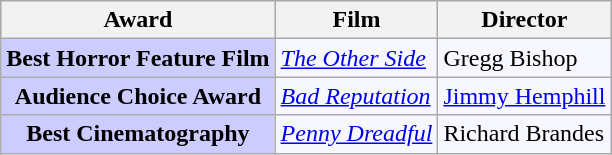<table class="wikitable sortable">
<tr style=background:#ccccff>
<th>Award</th>
<th>Film</th>
<th>Director</th>
</tr>
<tr>
<th style="background: #ccccff;">Best Horror Feature Film</th>
<td style="background: #f7f8ff; white-space: nowrap;"><em><a href='#'>The Other Side</a></em></td>
<td style="background: #f7f8ff; white-space: nowrap;">Gregg Bishop</td>
</tr>
<tr>
<th style="background: #ccccff;">Audience Choice Award</th>
<td style="background: #f7f8ff; white-space: nowrap;"><em><a href='#'>Bad Reputation</a></em></td>
<td style="background: #f7f8ff; white-space: nowrap;"><a href='#'>Jimmy Hemphill</a></td>
</tr>
<tr>
<th style="background: #ccccff;">Best Cinematography</th>
<td style="background: #f7f8ff; white-space: nowrap;"><em><a href='#'>Penny Dreadful</a></em></td>
<td style="background: #f7f8ff; white-space: nowrap;">Richard Brandes</td>
</tr>
</table>
